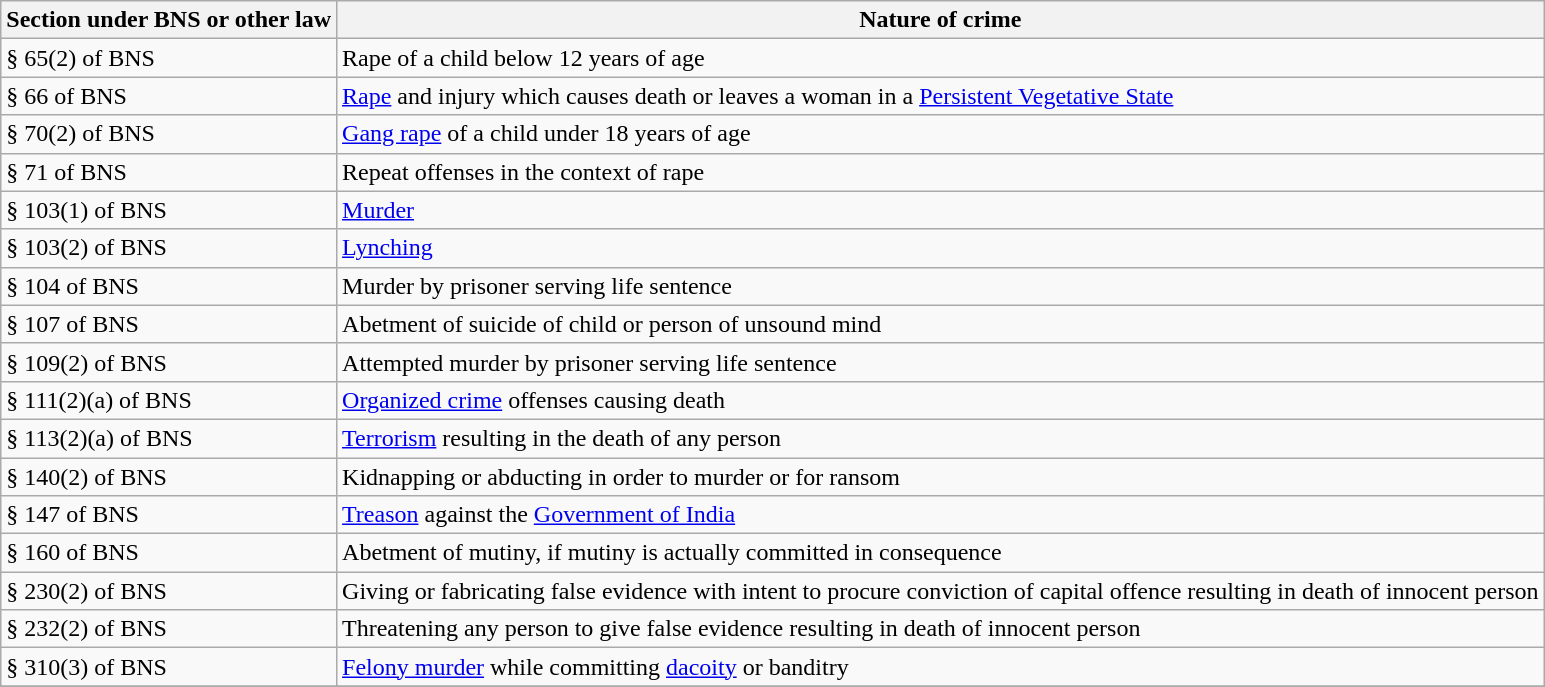<table class="wikitable sortable">
<tr>
<th>Section under BNS or other law</th>
<th>Nature of crime</th>
</tr>
<tr>
<td>§ 65(2) of BNS</td>
<td>Rape of a child below 12 years of age</td>
</tr>
<tr>
<td>§ 66 of BNS</td>
<td><a href='#'>Rape</a> and injury which causes death or leaves a woman in a <a href='#'>Persistent Vegetative State</a></td>
</tr>
<tr>
<td>§ 70(2) of BNS</td>
<td><a href='#'>Gang rape</a> of a child under 18 years of age</td>
</tr>
<tr>
<td>§ 71 of BNS</td>
<td>Repeat offenses in the context of rape</td>
</tr>
<tr>
<td>§ 103(1) of BNS</td>
<td><a href='#'>Murder</a></td>
</tr>
<tr>
<td>§ 103(2) of BNS</td>
<td><a href='#'>Lynching</a></td>
</tr>
<tr>
<td>§ 104 of BNS</td>
<td>Murder by prisoner serving life sentence</td>
</tr>
<tr>
<td>§ 107 of BNS</td>
<td>Abetment of suicide of child or person of unsound mind</td>
</tr>
<tr>
<td>§ 109(2) of BNS</td>
<td>Attempted murder by prisoner serving life sentence</td>
</tr>
<tr>
<td>§ 111(2)(a) of BNS</td>
<td><a href='#'>Organized crime</a> offenses causing death</td>
</tr>
<tr>
<td>§ 113(2)(a) of BNS</td>
<td><a href='#'>Terrorism</a> resulting in the death of any person</td>
</tr>
<tr>
<td>§ 140(2) of BNS</td>
<td>Kidnapping or abducting in order to murder or for ransom</td>
</tr>
<tr>
<td>§ 147 of BNS</td>
<td><a href='#'>Treason</a> against the <a href='#'>Government of India</a></td>
</tr>
<tr>
<td>§ 160 of BNS</td>
<td>Abetment of mutiny, if mutiny is actually committed in consequence</td>
</tr>
<tr>
<td>§ 230(2) of BNS</td>
<td>Giving or fabricating false evidence with intent to procure conviction of capital offence resulting in death of innocent person</td>
</tr>
<tr>
<td>§ 232(2) of BNS</td>
<td>Threatening any person to give false evidence resulting in death of innocent person</td>
</tr>
<tr>
<td>§ 310(3) of BNS</td>
<td><a href='#'>Felony murder</a> while committing <a href='#'>dacoity</a> or banditry</td>
</tr>
<tr>
</tr>
</table>
